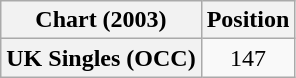<table class="wikitable plainrowheaders" style="text-align:center">
<tr>
<th scope="col">Chart (2003)</th>
<th scope="col">Position</th>
</tr>
<tr>
<th scope="row">UK Singles (OCC)</th>
<td>147</td>
</tr>
</table>
